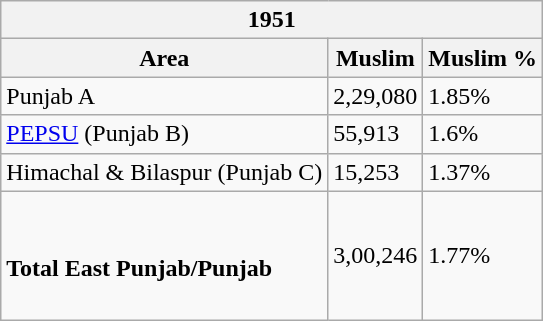<table class="wikitable sortable">
<tr>
<th colspan="3">1951</th>
</tr>
<tr>
<th>Area</th>
<th>Muslim</th>
<th>Muslim %</th>
</tr>
<tr>
<td>Punjab A</td>
<td>2,29,080</td>
<td>1.85%</td>
</tr>
<tr>
<td><a href='#'>PEPSU</a> (Punjab B)</td>
<td>55,913</td>
<td>1.6%</td>
</tr>
<tr>
<td>Himachal & Bilaspur (Punjab C)</td>
<td>15,253</td>
<td>1.37%</td>
</tr>
<tr>
<td><br><h4>Total East Punjab/Punjab</h4></td>
<td>3,00,246</td>
<td>1.77%</td>
</tr>
</table>
